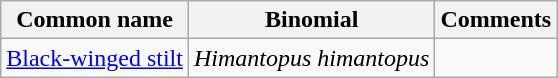<table class="wikitable">
<tr>
<th>Common name</th>
<th>Binomial</th>
<th>Comments</th>
</tr>
<tr>
<td><a href='#'>Black-winged stilt</a></td>
<td><em>Himantopus himantopus</em></td>
<td></td>
</tr>
</table>
